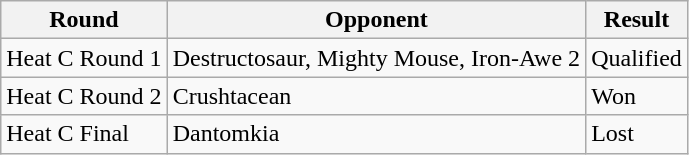<table class="wikitable">
<tr>
<th>Round</th>
<th>Opponent</th>
<th>Result</th>
</tr>
<tr>
<td>Heat C Round 1</td>
<td>Destructosaur, Mighty Mouse, Iron-Awe 2</td>
<td>Qualified</td>
</tr>
<tr>
<td>Heat C Round 2</td>
<td>Crushtacean</td>
<td>Won</td>
</tr>
<tr>
<td>Heat C Final</td>
<td>Dantomkia</td>
<td>Lost</td>
</tr>
</table>
